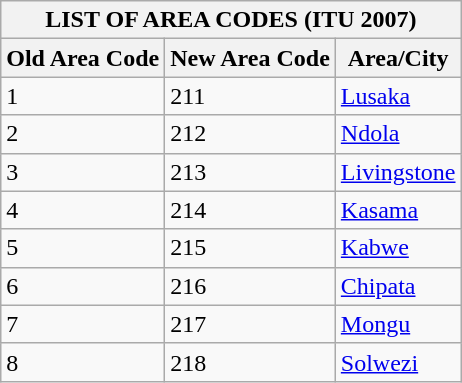<table class="wikitable">
<tr>
<th colspan="3">LIST OF AREA CODES (ITU 2007)</th>
</tr>
<tr>
<th>Old Area Code</th>
<th>New Area Code</th>
<th>Area/City</th>
</tr>
<tr>
<td>1</td>
<td>211</td>
<td><a href='#'>Lusaka</a></td>
</tr>
<tr>
<td>2</td>
<td>212</td>
<td><a href='#'>Ndola</a></td>
</tr>
<tr>
<td>3</td>
<td>213</td>
<td><a href='#'>Livingstone</a></td>
</tr>
<tr>
<td>4</td>
<td>214</td>
<td><a href='#'>Kasama</a></td>
</tr>
<tr>
<td>5</td>
<td>215</td>
<td><a href='#'>Kabwe</a></td>
</tr>
<tr>
<td>6</td>
<td>216</td>
<td><a href='#'>Chipata</a></td>
</tr>
<tr>
<td>7</td>
<td>217</td>
<td><a href='#'>Mongu</a></td>
</tr>
<tr>
<td>8</td>
<td>218</td>
<td><a href='#'>Solwezi</a></td>
</tr>
</table>
